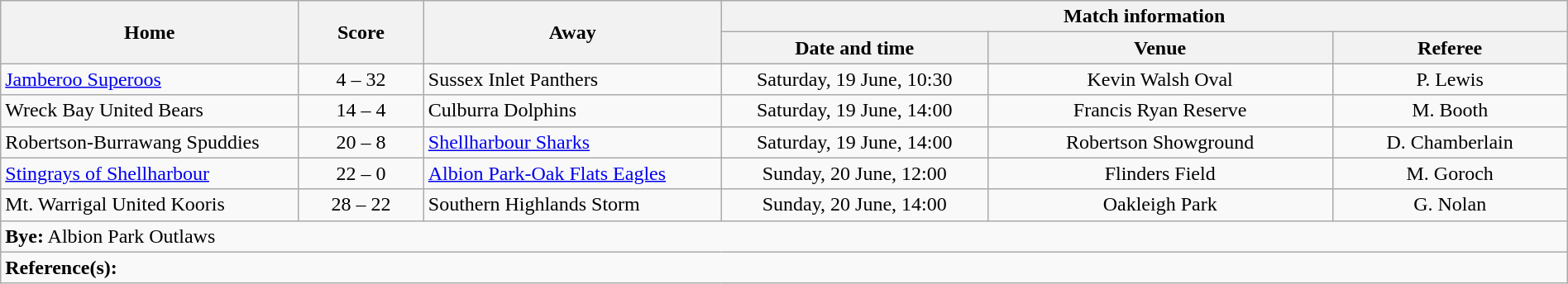<table class="wikitable" width="100% text-align:center;">
<tr>
<th rowspan="2" width="19%">Home</th>
<th rowspan="2" width="8%">Score</th>
<th rowspan="2" width="19%">Away</th>
<th colspan="3">Match information</th>
</tr>
<tr bgcolor="#CCCCCC">
<th width="17%">Date and time</th>
<th width="22%">Venue</th>
<th>Referee</th>
</tr>
<tr>
<td> <a href='#'>Jamberoo Superoos</a></td>
<td style="text-align:center;">4 – 32</td>
<td> Sussex Inlet Panthers</td>
<td style="text-align:center;">Saturday, 19 June, 10:30</td>
<td style="text-align:center;">Kevin Walsh Oval</td>
<td style="text-align:center;">P. Lewis</td>
</tr>
<tr>
<td> Wreck Bay United Bears</td>
<td style="text-align:center;">14 – 4</td>
<td> Culburra Dolphins</td>
<td style="text-align:center;">Saturday, 19 June, 14:00</td>
<td style="text-align:center;">Francis Ryan Reserve</td>
<td style="text-align:center;">M. Booth</td>
</tr>
<tr>
<td> Robertson-Burrawang Spuddies</td>
<td style="text-align:center;">20 – 8</td>
<td> <a href='#'>Shellharbour Sharks</a></td>
<td style="text-align:center;">Saturday, 19 June, 14:00</td>
<td style="text-align:center;">Robertson Showground</td>
<td style="text-align:center;">D. Chamberlain</td>
</tr>
<tr>
<td> <a href='#'>Stingrays of Shellharbour</a></td>
<td style="text-align:center;">22 – 0</td>
<td> <a href='#'>Albion Park-Oak Flats Eagles</a></td>
<td style="text-align:center;">Sunday, 20 June, 12:00</td>
<td style="text-align:center;">Flinders Field</td>
<td style="text-align:center;">M. Goroch</td>
</tr>
<tr>
<td> Mt. Warrigal United Kooris</td>
<td style="text-align:center;">28 – 22</td>
<td> Southern Highlands Storm</td>
<td style="text-align:center;">Sunday, 20 June, 14:00</td>
<td style="text-align:center;">Oakleigh Park</td>
<td style="text-align:center;">G. Nolan</td>
</tr>
<tr>
<td colspan="6" align="centre"><strong>Bye:</strong>  Albion Park Outlaws</td>
</tr>
<tr>
<td colspan="6"><strong>Reference(s):</strong> </td>
</tr>
</table>
